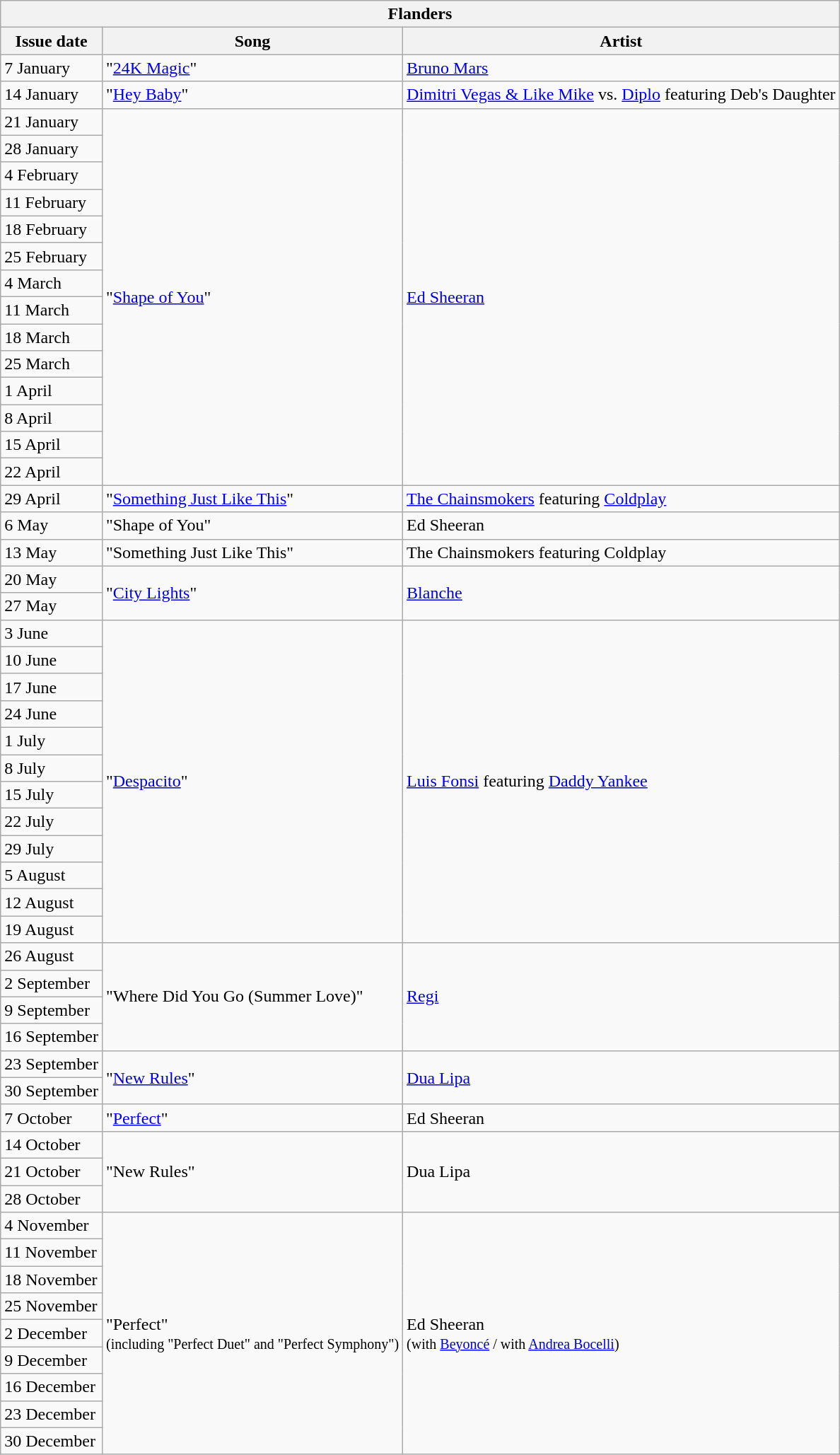<table class="wikitable">
<tr>
<th colspan="4">Flanders</th>
</tr>
<tr>
<th>Issue date</th>
<th>Song</th>
<th>Artist</th>
</tr>
<tr>
<td>7 January</td>
<td>"<a href='#'>24K Magic</a>"</td>
<td><a href='#'>Bruno Mars</a></td>
</tr>
<tr>
<td>14 January</td>
<td>"<a href='#'>Hey Baby</a>"</td>
<td><a href='#'>Dimitri Vegas & Like Mike</a> vs. <a href='#'>Diplo</a> featuring Deb's Daughter</td>
</tr>
<tr>
<td>21 January</td>
<td rowspan="14">"<a href='#'>Shape of You</a>"</td>
<td rowspan="14"><a href='#'>Ed Sheeran</a></td>
</tr>
<tr>
<td>28 January</td>
</tr>
<tr>
<td>4 February</td>
</tr>
<tr>
<td>11 February</td>
</tr>
<tr>
<td>18 February</td>
</tr>
<tr>
<td>25 February</td>
</tr>
<tr>
<td>4 March</td>
</tr>
<tr>
<td>11 March</td>
</tr>
<tr>
<td>18 March</td>
</tr>
<tr>
<td>25 March</td>
</tr>
<tr>
<td>1 April</td>
</tr>
<tr>
<td>8 April</td>
</tr>
<tr>
<td>15 April</td>
</tr>
<tr>
<td>22 April</td>
</tr>
<tr>
<td>29 April</td>
<td>"<a href='#'>Something Just Like This</a>"</td>
<td><a href='#'>The Chainsmokers</a> featuring <a href='#'>Coldplay</a></td>
</tr>
<tr>
<td>6 May</td>
<td>"Shape of You"</td>
<td>Ed Sheeran</td>
</tr>
<tr>
<td>13 May</td>
<td>"Something Just Like This"</td>
<td>The Chainsmokers featuring Coldplay</td>
</tr>
<tr>
<td>20 May</td>
<td rowspan="2">"<a href='#'>City Lights</a>"</td>
<td rowspan="2"><a href='#'>Blanche</a></td>
</tr>
<tr>
<td>27 May</td>
</tr>
<tr>
<td>3 June</td>
<td rowspan="12">"<a href='#'>Despacito</a>"</td>
<td rowspan="12"><a href='#'>Luis Fonsi</a> featuring <a href='#'>Daddy Yankee</a></td>
</tr>
<tr>
<td>10 June</td>
</tr>
<tr>
<td>17 June</td>
</tr>
<tr>
<td>24 June</td>
</tr>
<tr>
<td>1 July</td>
</tr>
<tr>
<td>8 July</td>
</tr>
<tr>
<td>15 July</td>
</tr>
<tr>
<td>22 July</td>
</tr>
<tr>
<td>29 July</td>
</tr>
<tr>
<td>5 August</td>
</tr>
<tr>
<td>12 August</td>
</tr>
<tr>
<td>19 August</td>
</tr>
<tr>
<td>26 August</td>
<td rowspan="4">"Where Did You Go (Summer Love)"</td>
<td rowspan="4"><a href='#'>Regi</a></td>
</tr>
<tr>
<td>2 September</td>
</tr>
<tr>
<td>9 September</td>
</tr>
<tr>
<td>16 September</td>
</tr>
<tr>
<td>23 September</td>
<td rowspan="2">"<a href='#'>New Rules</a>"</td>
<td rowspan="2"><a href='#'>Dua Lipa</a></td>
</tr>
<tr>
<td>30 September</td>
</tr>
<tr>
<td>7 October</td>
<td>"<a href='#'>Perfect</a>"</td>
<td>Ed Sheeran</td>
</tr>
<tr>
<td>14 October</td>
<td rowspan="3">"New Rules"</td>
<td rowspan="3">Dua Lipa</td>
</tr>
<tr>
<td>21 October</td>
</tr>
<tr>
<td>28 October</td>
</tr>
<tr>
<td>4 November</td>
<td rowspan="9">"Perfect"<br><small>(including "Perfect Duet" and "Perfect Symphony")</small></td>
<td rowspan="9">Ed Sheeran<br><small>(with <a href='#'>Beyoncé</a> / with <a href='#'>Andrea Bocelli</a>)</small></td>
</tr>
<tr>
<td>11 November</td>
</tr>
<tr>
<td>18 November</td>
</tr>
<tr>
<td>25 November</td>
</tr>
<tr>
<td>2 December</td>
</tr>
<tr>
<td>9 December</td>
</tr>
<tr>
<td>16 December</td>
</tr>
<tr>
<td>23 December</td>
</tr>
<tr>
<td>30 December</td>
</tr>
</table>
